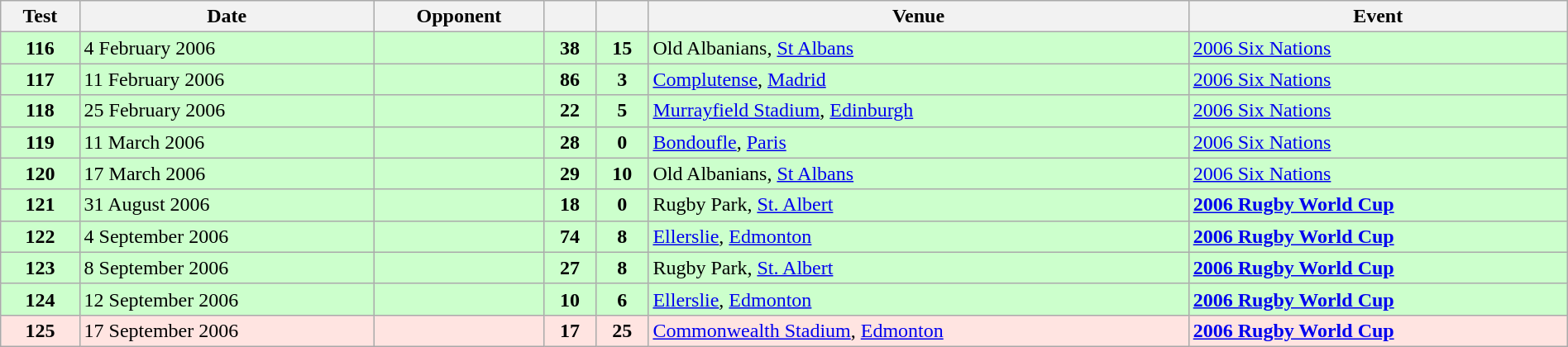<table class="wikitable sortable" style="width:100%">
<tr>
<th>Test</th>
<th>Date</th>
<th>Opponent</th>
<th></th>
<th></th>
<th>Venue</th>
<th>Event</th>
</tr>
<tr bgcolor=#ccffcc>
<td align="center"><strong>116</strong></td>
<td>4 February 2006</td>
<td></td>
<td align="center"><strong>38</strong></td>
<td align="center"><strong>15</strong></td>
<td>Old Albanians, <a href='#'>St Albans</a></td>
<td><a href='#'>2006 Six Nations</a></td>
</tr>
<tr bgcolor=#ccffcc>
<td align="center"><strong>117</strong></td>
<td>11 February 2006</td>
<td></td>
<td align="center"><strong>86</strong></td>
<td align="center"><strong>3</strong></td>
<td><a href='#'>Complutense</a>, <a href='#'>Madrid</a></td>
<td><a href='#'>2006 Six Nations</a></td>
</tr>
<tr bgcolor=#ccffcc>
<td align="center"><strong>118</strong></td>
<td>25 February 2006</td>
<td></td>
<td align="center"><strong>22</strong></td>
<td align="center"><strong>5</strong></td>
<td><a href='#'>Murrayfield Stadium</a>, <a href='#'>Edinburgh</a></td>
<td><a href='#'>2006 Six Nations</a></td>
</tr>
<tr bgcolor=#ccffcc>
<td align="center"><strong>119</strong></td>
<td>11 March 2006</td>
<td></td>
<td align="center"><strong>28</strong></td>
<td align="center"><strong>0</strong></td>
<td><a href='#'>Bondoufle</a>, <a href='#'>Paris</a></td>
<td><a href='#'>2006 Six Nations</a></td>
</tr>
<tr bgcolor=#ccffcc>
<td align="center"><strong>120</strong></td>
<td>17 March 2006</td>
<td></td>
<td align="center"><strong>29</strong></td>
<td align="center"><strong>10</strong></td>
<td>Old Albanians, <a href='#'>St Albans</a></td>
<td><a href='#'>2006 Six Nations</a></td>
</tr>
<tr bgcolor=#ccffcc>
<td align="center"><strong>121</strong></td>
<td>31 August 2006</td>
<td></td>
<td align="center"><strong>18</strong></td>
<td align="center"><strong>0</strong></td>
<td>Rugby Park, <a href='#'>St. Albert</a></td>
<td><strong><a href='#'>2006 Rugby World Cup</a></strong></td>
</tr>
<tr bgcolor=#ccffcc>
<td align="center"><strong>122</strong></td>
<td>4 September 2006</td>
<td></td>
<td align="center"><strong>74</strong></td>
<td align="center"><strong>8</strong></td>
<td><a href='#'>Ellerslie</a>, <a href='#'>Edmonton</a></td>
<td><strong><a href='#'>2006 Rugby World Cup</a></strong></td>
</tr>
<tr bgcolor=#ccffcc>
<td align="center"><strong>123</strong></td>
<td>8 September 2006</td>
<td></td>
<td align="center"><strong>27</strong></td>
<td align="center"><strong>8</strong></td>
<td>Rugby Park, <a href='#'>St. Albert</a></td>
<td><strong><a href='#'>2006 Rugby World Cup</a></strong></td>
</tr>
<tr bgcolor=#ccffcc>
<td align="center"><strong>124</strong></td>
<td>12 September 2006</td>
<td></td>
<td align="center"><strong>10</strong></td>
<td align="center"><strong>6</strong></td>
<td><a href='#'>Ellerslie</a>, <a href='#'>Edmonton</a></td>
<td><strong><a href='#'>2006 Rugby World Cup</a></strong></td>
</tr>
<tr bgcolor=#ffe4e1>
<td align="center"><strong>125</strong></td>
<td>17 September 2006</td>
<td></td>
<td align="center"><strong>17</strong></td>
<td align="center"><strong>25</strong></td>
<td><a href='#'>Commonwealth Stadium</a>, <a href='#'>Edmonton</a></td>
<td><strong><a href='#'>2006 Rugby World Cup</a></strong> </td>
</tr>
</table>
